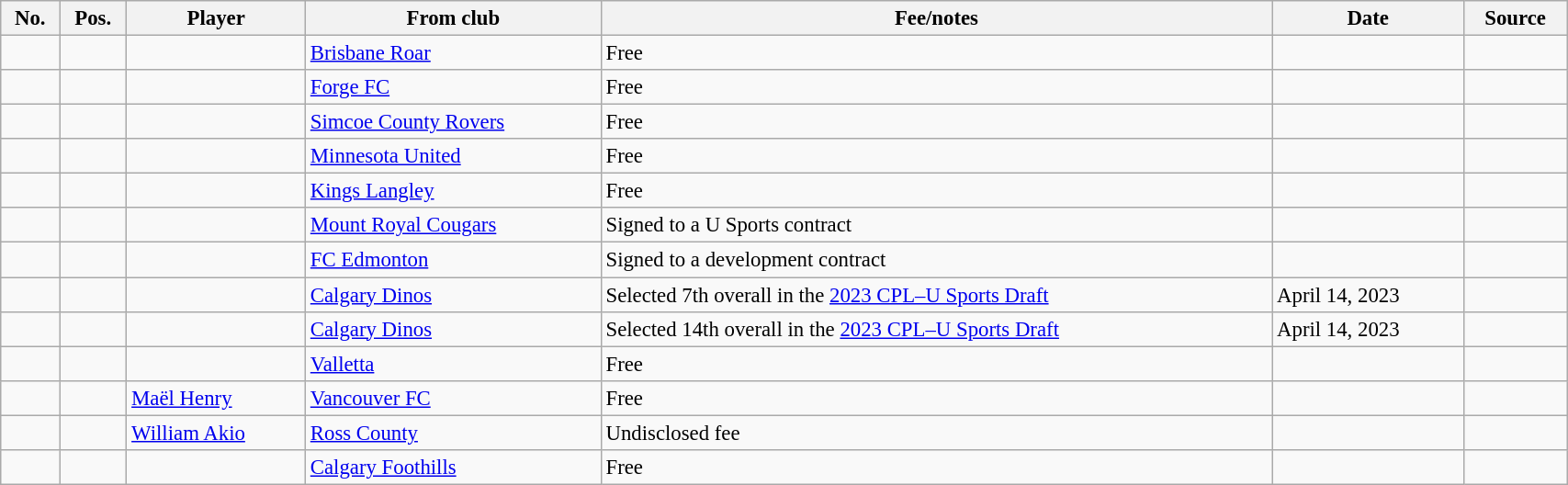<table class="wikitable sortable" style="width:90%; font-size:95%;">
<tr>
<th>No.</th>
<th>Pos.</th>
<th>Player</th>
<th>From club</th>
<th>Fee/notes</th>
<th>Date</th>
<th>Source</th>
</tr>
<tr>
<td align=center></td>
<td align=center></td>
<td></td>
<td> <a href='#'>Brisbane Roar</a></td>
<td>Free</td>
<td></td>
<td></td>
</tr>
<tr>
<td align=center></td>
<td align=center></td>
<td></td>
<td> <a href='#'>Forge FC</a></td>
<td>Free</td>
<td></td>
<td></td>
</tr>
<tr>
<td align=center></td>
<td align=center></td>
<td></td>
<td> <a href='#'>Simcoe County Rovers</a></td>
<td>Free</td>
<td></td>
<td></td>
</tr>
<tr>
<td align=center></td>
<td align=center></td>
<td></td>
<td> <a href='#'>Minnesota United</a></td>
<td>Free</td>
<td></td>
<td></td>
</tr>
<tr>
<td align=center></td>
<td align=center></td>
<td></td>
<td> <a href='#'>Kings Langley</a></td>
<td>Free</td>
<td></td>
<td></td>
</tr>
<tr>
<td align=center></td>
<td align=center></td>
<td></td>
<td> <a href='#'>Mount Royal Cougars</a></td>
<td>Signed to a U Sports contract</td>
<td></td>
<td></td>
</tr>
<tr>
<td align=center></td>
<td align=center></td>
<td></td>
<td> <a href='#'>FC Edmonton</a></td>
<td>Signed to a development contract</td>
<td></td>
<td></td>
</tr>
<tr>
<td align=center></td>
<td align=center></td>
<td></td>
<td> <a href='#'>Calgary Dinos</a></td>
<td>Selected 7th overall in the <a href='#'>2023 CPL–U Sports Draft</a></td>
<td>April 14, 2023</td>
<td></td>
</tr>
<tr>
<td align=center></td>
<td align=center></td>
<td></td>
<td> <a href='#'>Calgary Dinos</a></td>
<td>Selected 14th overall in the <a href='#'>2023 CPL–U Sports Draft</a></td>
<td>April 14, 2023</td>
<td></td>
</tr>
<tr>
<td align=center></td>
<td align=center></td>
<td></td>
<td> <a href='#'>Valletta</a></td>
<td>Free</td>
<td></td>
<td></td>
</tr>
<tr>
<td align=center></td>
<td align=center></td>
<td align=Henry, Maël> <a href='#'>Maël Henry</a></td>
<td> <a href='#'>Vancouver FC</a></td>
<td>Free</td>
<td></td>
<td></td>
</tr>
<tr>
<td align=center></td>
<td align=center></td>
<td align=Akio, William> <a href='#'>William Akio</a></td>
<td> <a href='#'>Ross County</a></td>
<td>Undisclosed fee</td>
<td></td>
<td></td>
</tr>
<tr>
<td align=center></td>
<td align=center></td>
<td></td>
<td> <a href='#'>Calgary Foothills</a></td>
<td>Free</td>
<td></td>
<td></td>
</tr>
</table>
